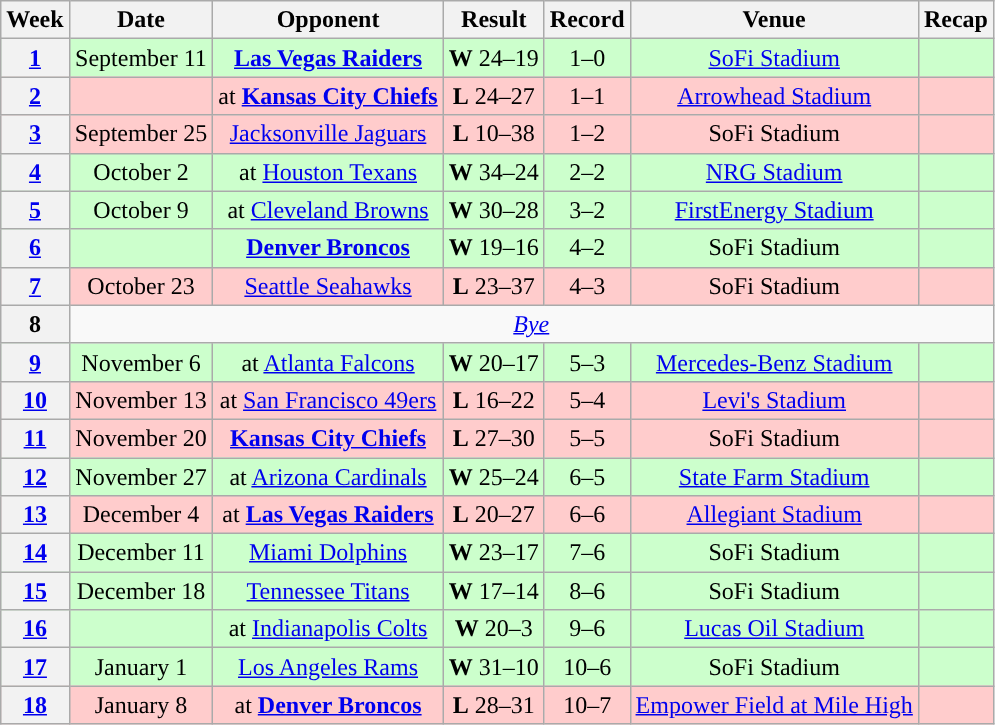<table class="wikitable" style="text-align:center">
<tr>
<th>Week</th>
<th>Date</th>
<th>Opponent</th>
<th>Result</th>
<th>Record</th>
<th>Venue</th>
<th>Recap</th>
</tr>
<tr style="background:#cfc">
<th><a href='#'>1</a></th>
<td>September 11</td>
<td><strong><a href='#'>Las Vegas Raiders</a></strong></td>
<td><strong>W</strong> 24–19</td>
<td>1–0</td>
<td><a href='#'>SoFi Stadium</a></td>
<td></td>
</tr>
<tr style="background:#fcc">
<th><a href='#'>2</a></th>
<td></td>
<td>at <strong><a href='#'>Kansas City Chiefs</a></strong></td>
<td><strong>L</strong> 24–27</td>
<td>1–1</td>
<td><a href='#'>Arrowhead Stadium</a></td>
<td></td>
</tr>
<tr style="background:#fcc">
<th><a href='#'>3</a></th>
<td>September 25</td>
<td><a href='#'>Jacksonville Jaguars</a></td>
<td><strong>L</strong> 10–38</td>
<td>1–2</td>
<td>SoFi Stadium</td>
<td></td>
</tr>
<tr style="background:#cfc">
<th><a href='#'>4</a></th>
<td>October 2</td>
<td>at <a href='#'>Houston Texans</a></td>
<td><strong>W</strong> 34–24</td>
<td>2–2</td>
<td><a href='#'>NRG Stadium</a></td>
<td></td>
</tr>
<tr style="background:#cfc">
<th><a href='#'>5</a></th>
<td>October 9</td>
<td>at <a href='#'>Cleveland Browns</a></td>
<td><strong>W</strong> 30–28</td>
<td>3–2</td>
<td><a href='#'>FirstEnergy Stadium</a></td>
<td></td>
</tr>
<tr style="background:#cfc">
<th><a href='#'>6</a></th>
<td></td>
<td><strong><a href='#'>Denver Broncos</a></strong></td>
<td><strong>W</strong> 19–16 </td>
<td>4–2</td>
<td>SoFi Stadium</td>
<td></td>
</tr>
<tr style="background:#fcc">
<th><a href='#'>7</a></th>
<td>October 23</td>
<td><a href='#'>Seattle Seahawks</a></td>
<td><strong>L</strong> 23–37</td>
<td>4–3</td>
<td>SoFi Stadium</td>
<td></td>
</tr>
<tr>
<th>8</th>
<td colspan="6"><em><a href='#'>Bye</a></em></td>
</tr>
<tr style="background:#cfc">
<th><a href='#'>9</a></th>
<td>November 6</td>
<td>at <a href='#'>Atlanta Falcons</a></td>
<td><strong>W</strong> 20–17</td>
<td>5–3</td>
<td><a href='#'>Mercedes-Benz Stadium</a></td>
<td></td>
</tr>
<tr style="background:#fcc">
<th><a href='#'>10</a></th>
<td>November 13</td>
<td>at <a href='#'>San Francisco 49ers</a></td>
<td><strong>L</strong> 16–22</td>
<td>5–4</td>
<td><a href='#'>Levi's Stadium</a></td>
<td></td>
</tr>
<tr style="background:#fcc">
<th><a href='#'>11</a></th>
<td>November 20</td>
<td><strong><a href='#'>Kansas City Chiefs</a></strong></td>
<td><strong>L</strong> 27–30</td>
<td>5–5</td>
<td>SoFi Stadium</td>
<td></td>
</tr>
<tr style="background:#cfc">
<th><a href='#'>12</a></th>
<td>November 27</td>
<td>at <a href='#'>Arizona Cardinals</a></td>
<td><strong>W</strong> 25–24</td>
<td>6–5</td>
<td><a href='#'>State Farm Stadium</a></td>
<td></td>
</tr>
<tr style="background:#fcc">
<th><a href='#'>13</a></th>
<td>December 4</td>
<td>at <strong><a href='#'>Las Vegas Raiders</a></strong></td>
<td><strong>L</strong> 20–27</td>
<td>6–6</td>
<td><a href='#'>Allegiant Stadium</a></td>
<td></td>
</tr>
<tr style="background:#cfc">
<th><a href='#'>14</a></th>
<td>December 11</td>
<td><a href='#'>Miami Dolphins</a></td>
<td><strong>W</strong> 23–17</td>
<td>7–6</td>
<td>SoFi Stadium</td>
<td></td>
</tr>
<tr style="background:#cfc">
<th><a href='#'>15</a></th>
<td>December 18</td>
<td><a href='#'>Tennessee Titans</a></td>
<td><strong>W</strong> 17–14</td>
<td>8–6</td>
<td>SoFi Stadium</td>
<td></td>
</tr>
<tr style="background:#cfc">
<th><a href='#'>16</a></th>
<td></td>
<td>at <a href='#'>Indianapolis Colts</a></td>
<td><strong>W</strong> 20–3</td>
<td>9–6</td>
<td><a href='#'>Lucas Oil Stadium</a></td>
<td></td>
</tr>
<tr style="background:#cfc">
<th><a href='#'>17</a></th>
<td>January 1</td>
<td><a href='#'>Los Angeles Rams</a></td>
<td><strong>W</strong> 31–10</td>
<td>10–6</td>
<td>SoFi Stadium</td>
<td></td>
</tr>
<tr style="background:#fcc">
<th><a href='#'>18</a></th>
<td>January 8</td>
<td>at <strong><a href='#'>Denver Broncos</a></strong></td>
<td><strong>L</strong> 28–31</td>
<td>10–7</td>
<td><a href='#'>Empower Field at Mile High</a></td>
<td></td>
</tr>
</table>
